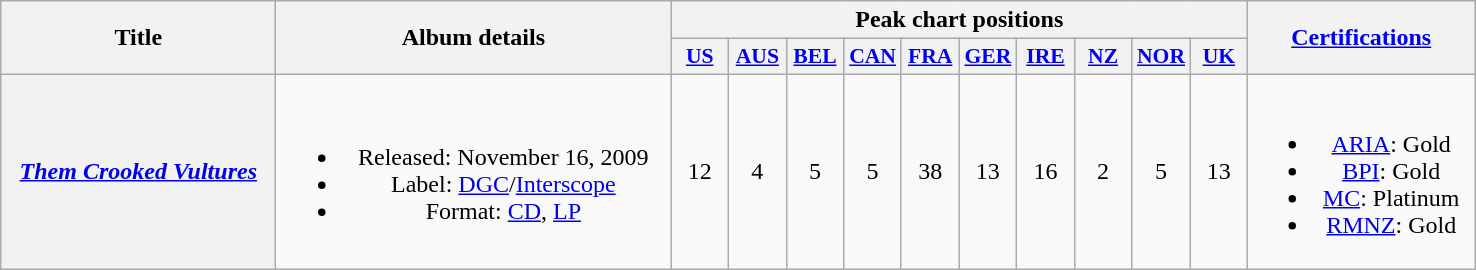<table class="wikitable plainrowheaders" style="text-align:center;" border="1">
<tr>
<th scope="col" rowspan="2" style="width:11em;">Title</th>
<th scope="col" rowspan="2" style="width:16em;">Album details</th>
<th scope="col" colspan="10">Peak chart positions</th>
<th scope="col" rowspan="2" style="width:9em;"><a href='#'>Certifications</a></th>
</tr>
<tr>
<th scope="col" style="width:2.2em;font-size:90%;"><a href='#'>US</a><br></th>
<th scope="col" style="width:2.2em;font-size:90%;"><a href='#'>AUS</a><br></th>
<th scope="col" style="width:2.2em;font-size:90%;"><a href='#'>BEL</a><br></th>
<th scope="col" style="width:2.2em;font-size:90%;"><a href='#'>CAN</a><br></th>
<th scope="col" style="width:2.2em;font-size:90%;"><a href='#'>FRA</a><br></th>
<th scope="col" style="width:2.2em;font-size:90%;"><a href='#'>GER</a><br></th>
<th scope="col" style="width:2.2em;font-size:90%;"><a href='#'>IRE</a><br></th>
<th scope="col" style="width:2.2em;font-size:90%;"><a href='#'>NZ</a><br></th>
<th scope="col" style="width:2.2em;font-size:90%;"><a href='#'>NOR</a><br></th>
<th scope="col" style="width:2.2em;font-size:90%;"><a href='#'>UK</a><br></th>
</tr>
<tr>
<th scope="row"><em><a href='#'>Them Crooked Vultures</a></em></th>
<td><br><ul><li>Released: November 16, 2009</li><li>Label: <a href='#'>DGC</a>/<a href='#'>Interscope</a></li><li>Format: <a href='#'>CD</a>, <a href='#'>LP</a></li></ul></td>
<td>12</td>
<td>4</td>
<td>5</td>
<td>5</td>
<td>38</td>
<td>13</td>
<td>16</td>
<td>2</td>
<td>5</td>
<td>13</td>
<td><br><ul><li><a href='#'>ARIA</a>: Gold</li><li><a href='#'>BPI</a>: Gold</li><li><a href='#'>MC</a>: Platinum</li><li><a href='#'>RMNZ</a>: Gold</li></ul></td>
</tr>
</table>
